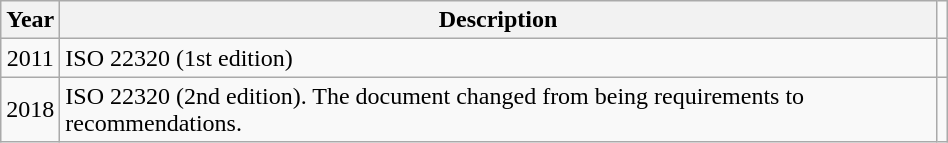<table class = "wikitable" font-size = 95%; width = 50%; background-color = transparent>
<tr>
<th>Year</th>
<th>Description</th>
</tr>
<tr>
<td align = "center">2011</td>
<td>ISO 22320 (1st edition)</td>
<td></td>
</tr>
<tr>
<td align = "center">2018</td>
<td>ISO 22320 (2nd edition). The document changed from being requirements to recommendations.</td>
<td></td>
</tr>
</table>
